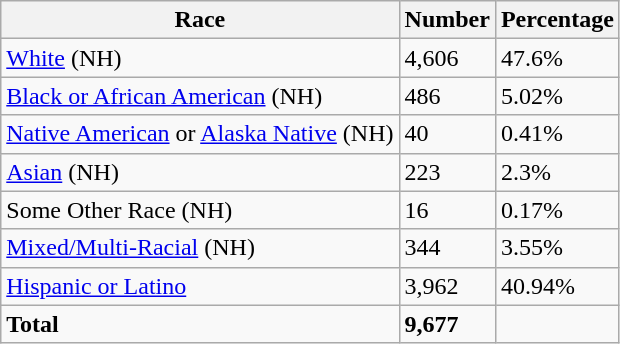<table class="wikitable">
<tr>
<th>Race</th>
<th>Number</th>
<th>Percentage</th>
</tr>
<tr>
<td><a href='#'>White</a> (NH)</td>
<td>4,606</td>
<td>47.6%</td>
</tr>
<tr>
<td><a href='#'>Black or African American</a> (NH)</td>
<td>486</td>
<td>5.02%</td>
</tr>
<tr>
<td><a href='#'>Native American</a> or <a href='#'>Alaska Native</a> (NH)</td>
<td>40</td>
<td>0.41%</td>
</tr>
<tr>
<td><a href='#'>Asian</a> (NH)</td>
<td>223</td>
<td>2.3%</td>
</tr>
<tr>
<td>Some Other Race (NH)</td>
<td>16</td>
<td>0.17%</td>
</tr>
<tr>
<td><a href='#'>Mixed/Multi-Racial</a> (NH)</td>
<td>344</td>
<td>3.55%</td>
</tr>
<tr>
<td><a href='#'>Hispanic or Latino</a></td>
<td>3,962</td>
<td>40.94%</td>
</tr>
<tr>
<td><strong>Total</strong></td>
<td><strong>9,677</strong></td>
<td></td>
</tr>
</table>
